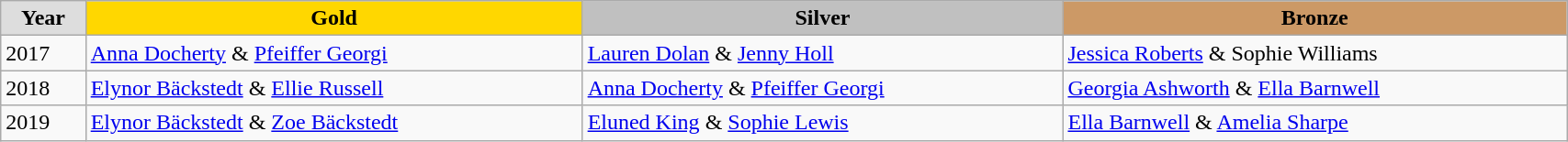<table class="wikitable" style="width: 90%; text-align:left;">
<tr>
<td style="background:#DDDDDD; font-weight:bold; text-align:center;">Year</td>
<td style="background:gold; font-weight:bold; text-align:center;">Gold</td>
<td style="background:silver; font-weight:bold; text-align:center;">Silver</td>
<td style="background:#cc9966; font-weight:bold; text-align:center;">Bronze</td>
</tr>
<tr>
<td>2017</td>
<td><a href='#'>Anna Docherty</a> & <a href='#'>Pfeiffer Georgi</a></td>
<td><a href='#'>Lauren Dolan</a> & <a href='#'>Jenny Holl</a></td>
<td><a href='#'>Jessica Roberts</a> & Sophie Williams</td>
</tr>
<tr>
<td>2018</td>
<td><a href='#'>Elynor Bäckstedt</a> & <a href='#'>Ellie Russell</a></td>
<td><a href='#'>Anna Docherty</a> & <a href='#'>Pfeiffer Georgi</a></td>
<td><a href='#'>Georgia Ashworth</a> & <a href='#'>Ella Barnwell</a></td>
</tr>
<tr>
<td>2019</td>
<td><a href='#'>Elynor Bäckstedt</a> & <a href='#'>Zoe Bäckstedt</a></td>
<td><a href='#'>Eluned King</a> & <a href='#'>Sophie Lewis</a></td>
<td><a href='#'>Ella Barnwell</a> & <a href='#'>Amelia Sharpe</a></td>
</tr>
</table>
